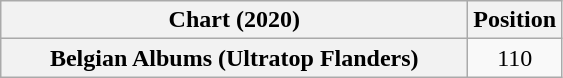<table class="wikitable sortable plainrowheaders" style="text-align:center">
<tr>
<th scope="col" style="width:19em">Chart (2020)</th>
<th scope="col">Position</th>
</tr>
<tr>
<th scope="row">Belgian Albums (Ultratop Flanders)</th>
<td>110</td>
</tr>
</table>
